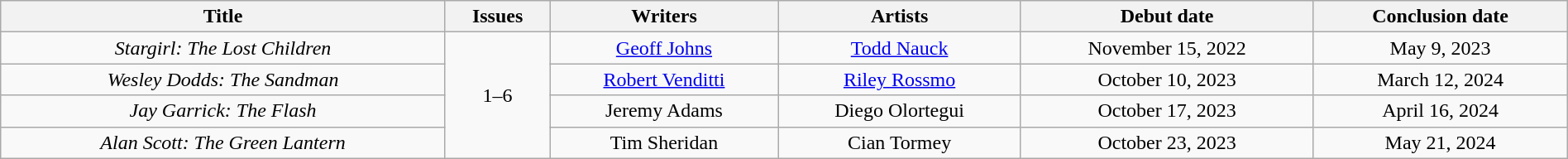<table class="wikitable" style="text-align:center; width:100%">
<tr>
<th scope="col">Title</th>
<th scope="col">Issues</th>
<th scope="col">Writers</th>
<th scope="col">Artists</th>
<th scope="col">Debut date</th>
<th scope="col">Conclusion date</th>
</tr>
<tr>
<td><em>Stargirl: The Lost Children</em></td>
<td rowspan="4">1–6</td>
<td><a href='#'>Geoff Johns</a></td>
<td><a href='#'>Todd Nauck</a></td>
<td>November 15, 2022</td>
<td>May 9, 2023</td>
</tr>
<tr>
<td><em>Wesley Dodds: The Sandman</em></td>
<td><a href='#'>Robert Venditti</a></td>
<td><a href='#'>Riley Rossmo</a></td>
<td>October 10, 2023</td>
<td>March 12, 2024</td>
</tr>
<tr>
<td><em>Jay Garrick: The Flash</em></td>
<td>Jeremy Adams</td>
<td>Diego Olortegui</td>
<td>October 17, 2023</td>
<td>April 16, 2024</td>
</tr>
<tr>
<td><em>Alan Scott: The Green Lantern</em></td>
<td>Tim Sheridan</td>
<td>Cian Tormey</td>
<td>October 23, 2023</td>
<td>May 21, 2024</td>
</tr>
</table>
